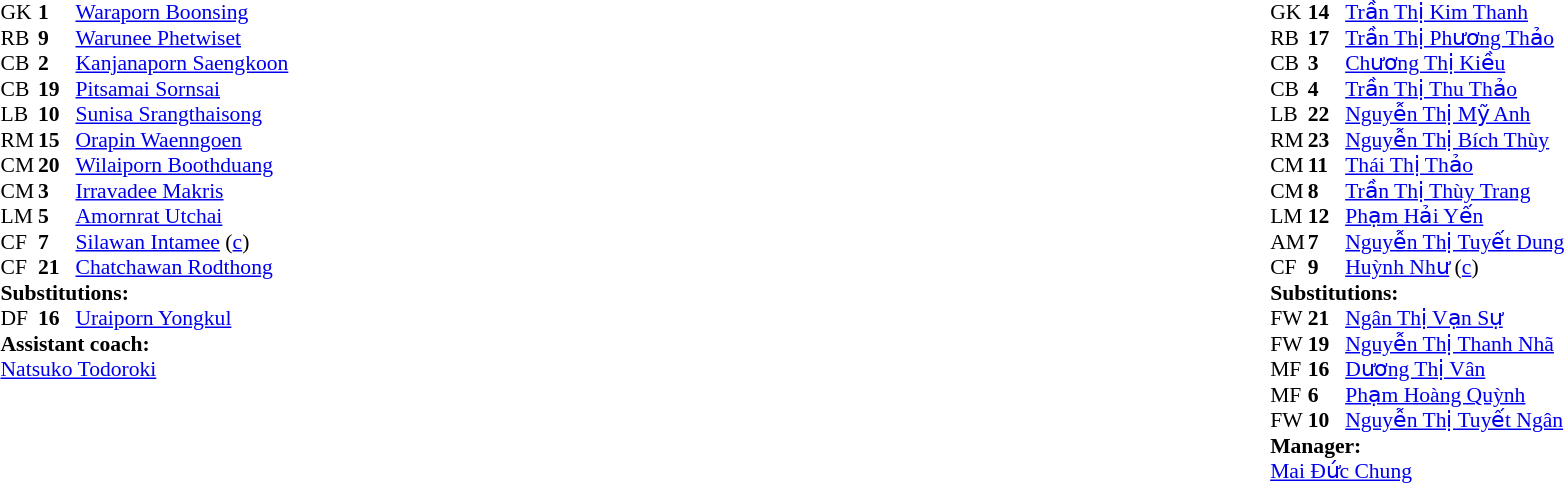<table width="100%">
<tr>
<td valign="top" width="50%"><br><table style="font-size:90%" cellspacing="0" cellpadding="0">
<tr>
<th width=25></th>
<th width=25></th>
</tr>
<tr>
<td>GK</td>
<td><strong>1</strong></td>
<td><a href='#'>Waraporn Boonsing</a></td>
</tr>
<tr>
<td>RB</td>
<td><strong>9</strong></td>
<td><a href='#'>Warunee Phetwiset</a></td>
<td></td>
</tr>
<tr>
<td>CB</td>
<td><strong>2</strong></td>
<td><a href='#'>Kanjanaporn Saengkoon</a></td>
<td></td>
</tr>
<tr>
<td>CB</td>
<td><strong>19</strong></td>
<td><a href='#'>Pitsamai Sornsai</a></td>
</tr>
<tr>
<td>LB</td>
<td><strong>10</strong></td>
<td><a href='#'>Sunisa Srangthaisong</a></td>
<td></td>
<td></td>
</tr>
<tr>
<td>RM</td>
<td><strong>15</strong></td>
<td><a href='#'>Orapin Waenngoen</a></td>
</tr>
<tr>
<td>CM</td>
<td><strong>20</strong></td>
<td><a href='#'>Wilaiporn Boothduang</a></td>
</tr>
<tr>
<td>CM</td>
<td><strong>3</strong></td>
<td><a href='#'>Irravadee Makris</a></td>
</tr>
<tr>
<td>LM</td>
<td><strong>5</strong></td>
<td><a href='#'>Amornrat Utchai</a></td>
</tr>
<tr>
<td>CF</td>
<td><strong>7</strong></td>
<td><a href='#'>Silawan Intamee</a> (<a href='#'>c</a>)</td>
</tr>
<tr>
<td>CF</td>
<td><strong>21</strong></td>
<td><a href='#'>Chatchawan Rodthong</a></td>
</tr>
<tr>
<td colspan=3><strong>Substitutions:</strong></td>
</tr>
<tr>
<td>DF</td>
<td><strong>16</strong></td>
<td><a href='#'>Uraiporn Yongkul</a></td>
<td></td>
<td></td>
</tr>
<tr>
<td colspan=3><strong>Assistant coach:</strong></td>
</tr>
<tr>
<td colspan=3> <a href='#'>Natsuko Todoroki</a></td>
</tr>
</table>
</td>
<td valign="top" width="50%"><br><table style="font-size:90%; margin:auto" cellspacing="0" cellpadding="0">
<tr>
<th width=25></th>
<th width=25></th>
</tr>
<tr>
<td>GK</td>
<td><strong>14</strong></td>
<td><a href='#'>Trần Thị Kim Thanh</a></td>
</tr>
<tr>
<td>RB</td>
<td><strong>17</strong></td>
<td><a href='#'>Trần Thị Phương Thảo</a></td>
</tr>
<tr>
<td>CB</td>
<td><strong>3</strong></td>
<td><a href='#'>Chương Thị Kiều</a></td>
</tr>
<tr>
<td>CB</td>
<td><strong>4</strong></td>
<td><a href='#'>Trần Thị Thu Thảo</a></td>
</tr>
<tr>
<td>LB</td>
<td><strong>22</strong></td>
<td><a href='#'>Nguyễn Thị Mỹ Anh</a></td>
<td></td>
<td></td>
</tr>
<tr>
<td>RM</td>
<td><strong>23</strong></td>
<td><a href='#'>Nguyễn Thị Bích Thùy</a></td>
<td></td>
<td></td>
</tr>
<tr>
<td>CM</td>
<td><strong>11</strong></td>
<td><a href='#'>Thái Thị Thảo</a></td>
<td></td>
<td></td>
</tr>
<tr>
<td>CM</td>
<td><strong>8</strong></td>
<td><a href='#'>Trần Thị Thùy Trang</a></td>
<td></td>
<td></td>
</tr>
<tr>
<td>LM</td>
<td><strong>12</strong></td>
<td><a href='#'>Phạm Hải Yến</a></td>
<td></td>
<td></td>
</tr>
<tr>
<td>AM</td>
<td><strong>7</strong></td>
<td><a href='#'>Nguyễn Thị Tuyết Dung</a></td>
</tr>
<tr>
<td>CF</td>
<td><strong>9</strong></td>
<td><a href='#'>Huỳnh Như</a> (<a href='#'>c</a>)</td>
</tr>
<tr>
<td colspan=3><strong>Substitutions:</strong></td>
</tr>
<tr>
<td>FW</td>
<td><strong>21</strong></td>
<td><a href='#'>Ngân Thị Vạn Sự</a></td>
<td></td>
<td></td>
</tr>
<tr>
<td>FW</td>
<td><strong>19</strong></td>
<td><a href='#'>Nguyễn Thị Thanh Nhã</a></td>
<td></td>
<td></td>
</tr>
<tr>
<td>MF</td>
<td><strong>16</strong></td>
<td><a href='#'>Dương Thị Vân</a></td>
<td></td>
<td></td>
</tr>
<tr>
<td>MF</td>
<td><strong>6</strong></td>
<td><a href='#'>Phạm Hoàng Quỳnh</a></td>
<td></td>
<td></td>
</tr>
<tr>
<td>FW</td>
<td><strong>10</strong></td>
<td><a href='#'>Nguyễn Thị Tuyết Ngân</a></td>
<td></td>
<td></td>
</tr>
<tr>
<td colspan=3><strong>Manager:</strong></td>
</tr>
<tr>
<td colspan=3><a href='#'>Mai Đức Chung</a></td>
</tr>
</table>
</td>
</tr>
</table>
